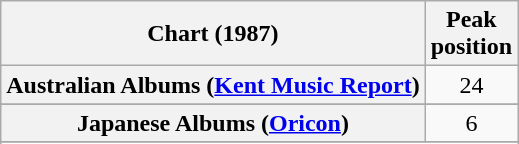<table class="wikitable sortable plainrowheaders" style="text-align:center">
<tr>
<th scope="col">Chart (1987)</th>
<th scope="col">Peak<br>position</th>
</tr>
<tr>
<th scope="row">Australian Albums (<a href='#'>Kent Music Report</a>)</th>
<td>24</td>
</tr>
<tr>
</tr>
<tr>
</tr>
<tr>
</tr>
<tr>
<th scope="row">Japanese Albums (<a href='#'>Oricon</a>)</th>
<td>6</td>
</tr>
<tr>
</tr>
<tr>
</tr>
<tr>
</tr>
<tr>
</tr>
</table>
